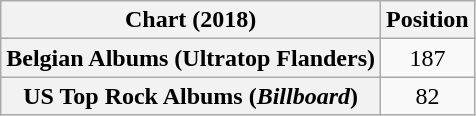<table class="wikitable sortable plainrowheaders" style="text-align:center">
<tr>
<th scope="col">Chart (2018)</th>
<th scope="col">Position</th>
</tr>
<tr>
<th scope="row">Belgian Albums (Ultratop Flanders)</th>
<td>187</td>
</tr>
<tr>
<th scope="row">US Top Rock Albums (<em>Billboard</em>)</th>
<td>82</td>
</tr>
</table>
